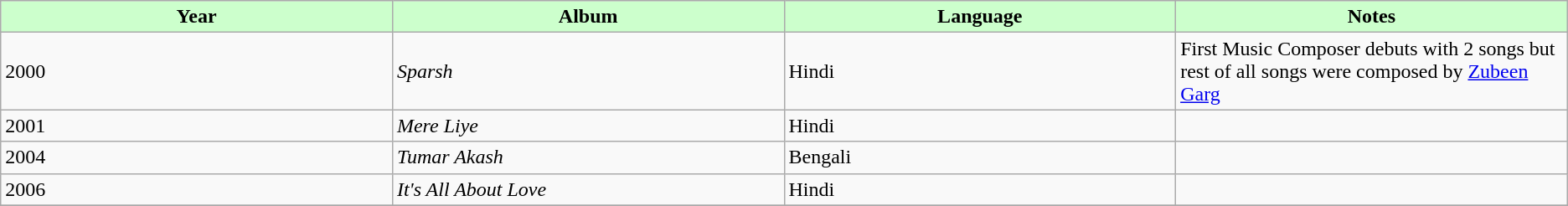<table class="wikitable">
<tr style="background:#cfc; text-align:center;">
<td ! scope="col" style="width:20%;"><strong>Year</strong></td>
<td ! scope="col" style="width:20%;"><strong>Album</strong></td>
<td ! scope="col" style="width:20%;"><strong>Language</strong></td>
<td ! scope="col" style="width:20%;"><strong>Notes</strong></td>
</tr>
<tr>
<td>2000</td>
<td><em>Sparsh</em></td>
<td>Hindi</td>
<td>First Music Composer debuts with 2 songs but rest of all songs were composed by <a href='#'>Zubeen Garg</a></td>
</tr>
<tr>
<td>2001</td>
<td><em>Mere Liye</em></td>
<td>Hindi</td>
<td></td>
</tr>
<tr>
<td>2004</td>
<td><em>Tumar Akash</em></td>
<td>Bengali</td>
<td></td>
</tr>
<tr>
<td>2006</td>
<td><em>It's All About Love</em></td>
<td>Hindi</td>
<td></td>
</tr>
<tr>
</tr>
</table>
